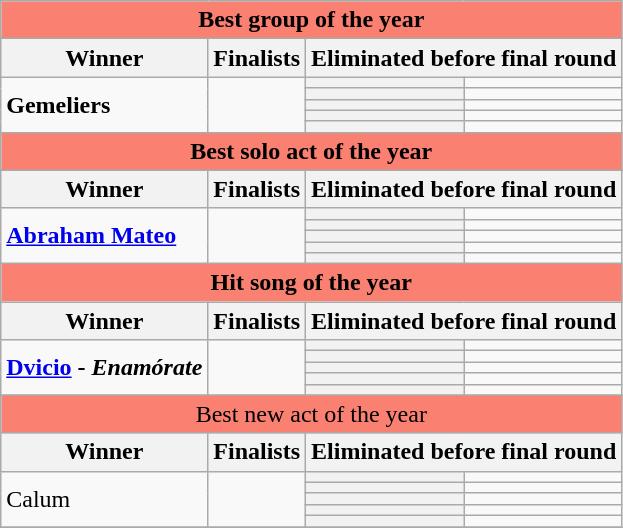<table class="wikitable">
<tr>
<td colspan="4" bgcolor=Salmon align=center><strong>Best group of the year</strong></td>
</tr>
<tr>
<th>Winner</th>
<th>Finalists</th>
<th colspan=2>Eliminated before final round</th>
</tr>
<tr>
<td rowspan="5"><strong>Gemeliers</strong></td>
<td rowspan="5"></td>
<th></th>
<td></td>
</tr>
<tr>
<th></th>
<td></td>
</tr>
<tr>
<th></th>
<td></td>
</tr>
<tr>
<th></th>
<td></td>
</tr>
<tr>
<th></th>
<td></td>
</tr>
<tr>
<td colspan="4" bgcolor=Salmon align=center><strong>Best solo act of the year</strong></td>
</tr>
<tr>
<th>Winner</th>
<th>Finalists</th>
<th colspan=2>Eliminated before final round</th>
</tr>
<tr>
<td rowspan="5"><strong><a href='#'>Abraham Mateo</a></strong></td>
<td rowspan="5"></td>
<th></th>
<td></td>
</tr>
<tr>
<th></th>
<td></td>
</tr>
<tr>
<th></th>
<td></td>
</tr>
<tr>
<th></th>
<td></td>
</tr>
<tr>
<th></th>
<td></td>
</tr>
<tr>
<td colspan="4" bgcolor=Salmon align=center><strong>Hit song of the year</strong></td>
</tr>
<tr>
<th>Winner</th>
<th>Finalists</th>
<th colspan=2>Eliminated before final round</th>
</tr>
<tr>
<td rowspan="5"><strong><a href='#'>Dvicio</a> - <em>Enamórate<strong><em></td>
<td rowspan="5"></td>
<th></th>
<td></td>
</tr>
<tr>
<th></th>
<td></td>
</tr>
<tr>
<th></th>
<td></td>
</tr>
<tr>
<th></th>
<td></td>
</tr>
<tr>
<th></th>
<td></td>
</tr>
<tr>
<td colspan="4" bgcolor=Salmon align=center></strong>Best new act of the year<strong></td>
</tr>
<tr>
<th>Winner</th>
<th>Finalists</th>
<th colspan=2>Eliminated before final round</th>
</tr>
<tr>
<td rowspan="5"></strong>Calum<strong></td>
<td rowspan="5"></td>
<th></th>
<td></td>
</tr>
<tr>
<th></th>
<td></td>
</tr>
<tr>
<th></th>
<td></td>
</tr>
<tr>
<th></th>
<td></td>
</tr>
<tr>
<th></th>
<td></td>
</tr>
<tr>
</tr>
</table>
